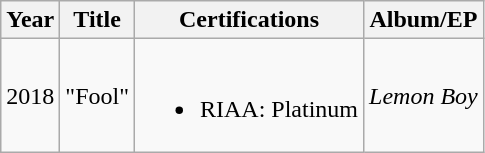<table class="wikitable">
<tr>
<th>Year</th>
<th>Title</th>
<th>Certifications</th>
<th>Album/EP</th>
</tr>
<tr>
<td>2018</td>
<td>"Fool"</td>
<td><br><ul><li>RIAA: Platinum</li></ul></td>
<td><em>Lemon Boy</em></td>
</tr>
</table>
